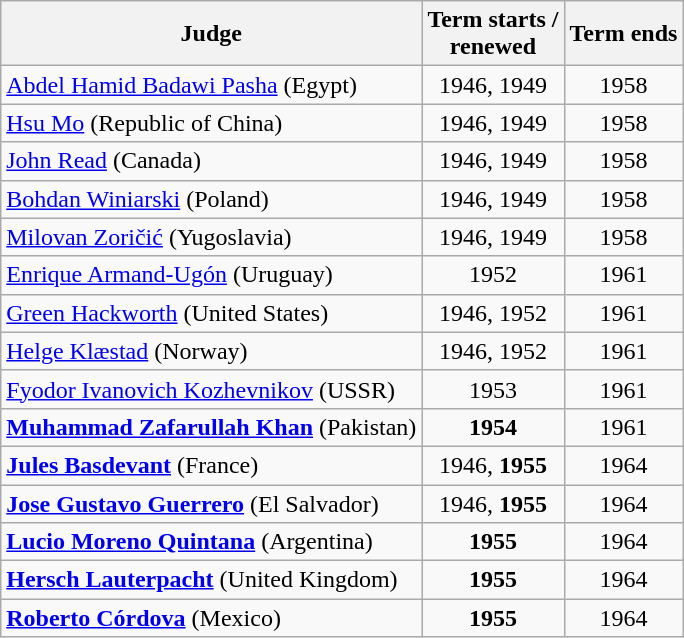<table class="wikitable sortable" style="text-align:center">
<tr>
<th>Judge</th>
<th>Term starts / <br> renewed</th>
<th>Term ends</th>
</tr>
<tr>
<td style="text-align:left"> <a href='#'>Abdel Hamid Badawi Pasha</a> (Egypt)</td>
<td>1946, 1949</td>
<td>1958</td>
</tr>
<tr>
<td style="text-align:left"> <a href='#'>Hsu Mo</a> (Republic of China)</td>
<td>1946, 1949</td>
<td>1958</td>
</tr>
<tr>
<td style="text-align:left"> <a href='#'>John Read</a> (Canada)</td>
<td>1946, 1949</td>
<td>1958</td>
</tr>
<tr>
<td style="text-align:left"> <a href='#'>Bohdan Winiarski</a> (Poland)</td>
<td>1946, 1949</td>
<td>1958</td>
</tr>
<tr>
<td style="text-align:left"> <a href='#'>Milovan Zoričić</a> (Yugoslavia)</td>
<td>1946, 1949</td>
<td>1958</td>
</tr>
<tr>
<td style="text-align:left"> <a href='#'>Enrique Armand-Ugón</a> (Uruguay)</td>
<td>1952</td>
<td>1961</td>
</tr>
<tr>
<td style="text-align:left"> <a href='#'>Green Hackworth</a> (United States)</td>
<td>1946, 1952</td>
<td>1961</td>
</tr>
<tr>
<td style="text-align:left"> <a href='#'>Helge Klæstad</a> (Norway)</td>
<td>1946, 1952</td>
<td>1961</td>
</tr>
<tr>
<td style="text-align:left"> <a href='#'>Fyodor Ivanovich Kozhevnikov</a> (USSR)</td>
<td>1953</td>
<td>1961</td>
</tr>
<tr>
<td style="text-align:left"> <strong><a href='#'>Muhammad Zafarullah Khan</a></strong> (Pakistan)</td>
<td><strong>1954</strong> </td>
<td>1961</td>
</tr>
<tr>
<td style="text-align:left"> <strong><a href='#'>Jules Basdevant</a></strong> (France)</td>
<td>1946, <strong>1955</strong></td>
<td>1964</td>
</tr>
<tr>
<td style="text-align:left"> <strong><a href='#'>Jose Gustavo Guerrero</a></strong> (El Salvador)</td>
<td>1946, <strong>1955</strong></td>
<td>1964</td>
</tr>
<tr>
<td style="text-align:left"> <strong><a href='#'>Lucio Moreno Quintana</a></strong> (Argentina)</td>
<td><strong>1955</strong></td>
<td>1964</td>
</tr>
<tr>
<td style="text-align:left"> <strong><a href='#'>Hersch Lauterpacht</a></strong> (United Kingdom)</td>
<td><strong>1955</strong></td>
<td>1964</td>
</tr>
<tr>
<td style="text-align:left"> <strong><a href='#'>Roberto Córdova</a></strong> (Mexico)</td>
<td><strong>1955</strong></td>
<td>1964</td>
</tr>
</table>
